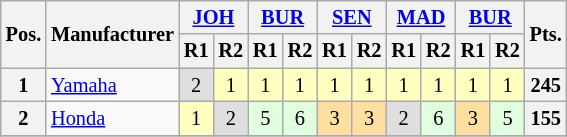<table class="wikitable" style="font-size:85%; text-align:center;">
<tr>
<th rowspan="2">Pos.</th>
<th rowspan="2">Manufacturer</th>
<th colspan="2"><a href='#'>JOH</a><br></th>
<th colspan="2"><a href='#'>BUR</a><br></th>
<th colspan="2"><a href='#'>SEN</a><br></th>
<th colspan="2"><a href='#'>MAD</a><br></th>
<th colspan="2"><a href='#'>BUR</a><br></th>
<th rowspan="2">Pts.</th>
</tr>
<tr>
<th>R1</th>
<th>R2</th>
<th>R1</th>
<th>R2</th>
<th>R1</th>
<th>R2</th>
<th>R1</th>
<th>R2</th>
<th>R1</th>
<th>R2</th>
</tr>
<tr>
<th>1</th>
<td align=left> <a href='#'>Yamaha</a></td>
<td style="background:#dfdfdf;">2</td>
<td style="background:#ffffbf;">1</td>
<td style="background:#ffffbf;">1</td>
<td style="background:#ffffbf;">1</td>
<td style="background:#ffffbf;">1</td>
<td style="background:#ffffbf;">1</td>
<td style="background:#ffffbf;">1</td>
<td style="background:#ffffbf;">1</td>
<td style="background:#ffffbf;">1</td>
<td style="background:#ffffbf;">1</td>
<th>245</th>
</tr>
<tr>
<th>2</th>
<td align=left> <a href='#'>Honda</a></td>
<td style="background:#ffffbf;">1</td>
<td style="background:#dfdfdf;">2</td>
<td style="background:#dfffdf;">5</td>
<td style="background:#dfffdf;">6</td>
<td style="background:#ffdf9f;">3</td>
<td style="background:#ffdf9f;">3</td>
<td style="background:#dfdfdf;">2</td>
<td style="background:#dfffdf;">6</td>
<td style="background:#ffdf9f;">3</td>
<td style="background:#dfffdf;">5</td>
<th>155</th>
</tr>
<tr>
</tr>
</table>
